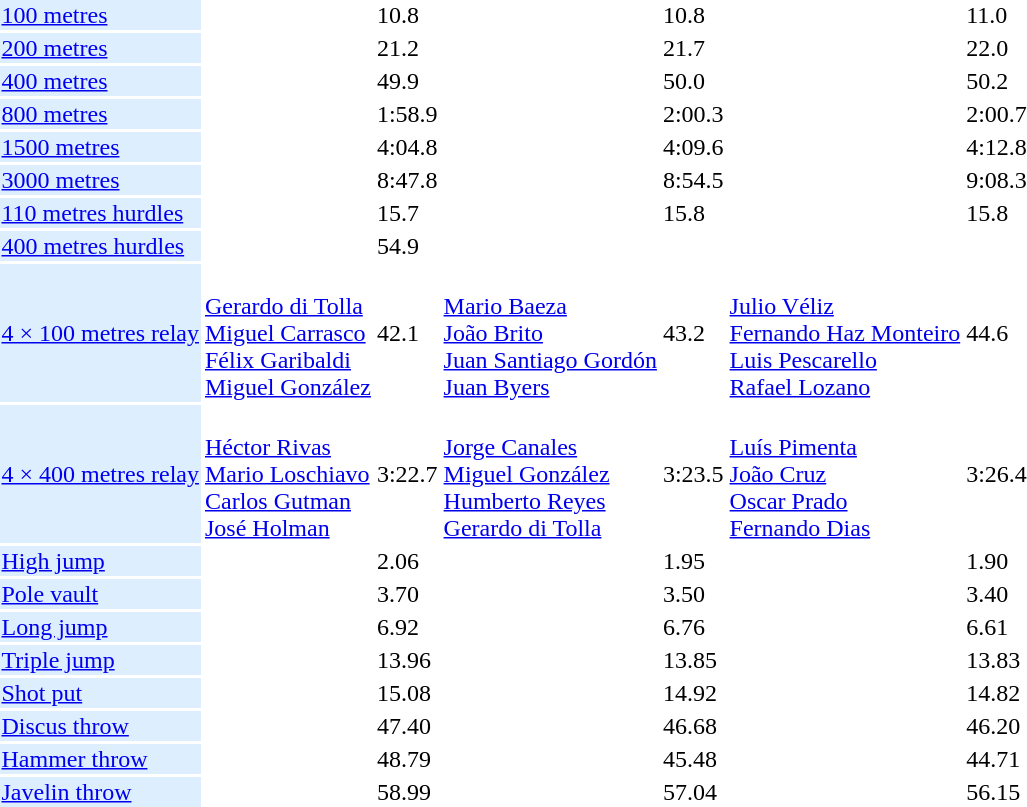<table>
<tr>
<td bgcolor = DDEEFF><a href='#'>100 metres</a></td>
<td></td>
<td>10.8</td>
<td></td>
<td>10.8</td>
<td></td>
<td>11.0</td>
</tr>
<tr>
<td bgcolor = DDEEFF><a href='#'>200 metres</a></td>
<td></td>
<td>21.2</td>
<td></td>
<td>21.7</td>
<td></td>
<td>22.0</td>
</tr>
<tr>
<td bgcolor = DDEEFF><a href='#'>400 metres</a></td>
<td></td>
<td>49.9</td>
<td></td>
<td>50.0</td>
<td></td>
<td>50.2</td>
</tr>
<tr>
<td bgcolor = DDEEFF><a href='#'>800 metres</a></td>
<td></td>
<td>1:58.9</td>
<td></td>
<td>2:00.3</td>
<td></td>
<td>2:00.7</td>
</tr>
<tr>
<td bgcolor = DDEEFF><a href='#'>1500 metres</a></td>
<td></td>
<td>4:04.8</td>
<td></td>
<td>4:09.6</td>
<td></td>
<td>4:12.8</td>
</tr>
<tr>
<td bgcolor = DDEEFF><a href='#'>3000 metres</a></td>
<td></td>
<td>8:47.8</td>
<td></td>
<td>8:54.5</td>
<td></td>
<td>9:08.3</td>
</tr>
<tr>
<td bgcolor = DDEEFF><a href='#'>110 metres hurdles</a></td>
<td></td>
<td>15.7</td>
<td></td>
<td>15.8</td>
<td></td>
<td>15.8</td>
</tr>
<tr>
<td bgcolor = DDEEFF><a href='#'>400 metres hurdles</a></td>
<td></td>
<td>54.9</td>
<td></td>
<td></td>
<td></td>
<td></td>
</tr>
<tr>
<td bgcolor = DDEEFF><a href='#'>4 × 100 metres relay</a></td>
<td><br><a href='#'>Gerardo di Tolla</a><br><a href='#'>Miguel Carrasco</a><br><a href='#'>Félix Garibaldi</a><br><a href='#'>Miguel González</a></td>
<td>42.1</td>
<td><br><a href='#'>Mario Baeza</a><br><a href='#'>João Brito</a><br><a href='#'>Juan Santiago Gordón</a><br><a href='#'>Juan Byers</a></td>
<td>43.2</td>
<td><br><a href='#'>Julio Véliz</a><br><a href='#'>Fernando Haz Monteiro</a><br><a href='#'>Luis Pescarello</a><br><a href='#'>Rafael Lozano</a></td>
<td>44.6</td>
</tr>
<tr>
<td bgcolor = DDEEFF><a href='#'>4 × 400 metres relay</a></td>
<td><br><a href='#'>Héctor Rivas</a><br><a href='#'>Mario Loschiavo</a><br><a href='#'>Carlos Gutman</a><br><a href='#'>José Holman</a></td>
<td>3:22.7</td>
<td><br><a href='#'>Jorge Canales</a><br><a href='#'>Miguel González</a><br><a href='#'>Humberto Reyes</a><br><a href='#'>Gerardo di Tolla</a></td>
<td>3:23.5</td>
<td><br><a href='#'>Luís Pimenta</a><br><a href='#'>João Cruz</a><br><a href='#'>Oscar Prado</a><br><a href='#'>Fernando Dias</a></td>
<td>3:26.4</td>
</tr>
<tr>
<td bgcolor = DDEEFF><a href='#'>High jump</a></td>
<td></td>
<td>2.06</td>
<td></td>
<td>1.95</td>
<td></td>
<td>1.90</td>
</tr>
<tr>
<td bgcolor = DDEEFF><a href='#'>Pole vault</a></td>
<td></td>
<td>3.70</td>
<td></td>
<td>3.50</td>
<td></td>
<td>3.40</td>
</tr>
<tr>
<td bgcolor = DDEEFF><a href='#'>Long jump</a></td>
<td></td>
<td>6.92</td>
<td></td>
<td>6.76</td>
<td></td>
<td>6.61</td>
</tr>
<tr>
<td bgcolor = DDEEFF><a href='#'>Triple jump</a></td>
<td></td>
<td>13.96</td>
<td></td>
<td>13.85</td>
<td></td>
<td>13.83</td>
</tr>
<tr>
<td bgcolor = DDEEFF><a href='#'>Shot put</a></td>
<td></td>
<td>15.08</td>
<td></td>
<td>14.92</td>
<td></td>
<td>14.82</td>
</tr>
<tr>
<td bgcolor = DDEEFF><a href='#'>Discus throw</a></td>
<td></td>
<td>47.40</td>
<td></td>
<td>46.68</td>
<td></td>
<td>46.20</td>
</tr>
<tr>
<td bgcolor = DDEEFF><a href='#'>Hammer throw</a></td>
<td></td>
<td>48.79</td>
<td></td>
<td>45.48</td>
<td></td>
<td>44.71</td>
</tr>
<tr>
<td bgcolor = DDEEFF><a href='#'>Javelin throw</a></td>
<td></td>
<td>58.99</td>
<td></td>
<td>57.04</td>
<td></td>
<td>56.15</td>
</tr>
</table>
